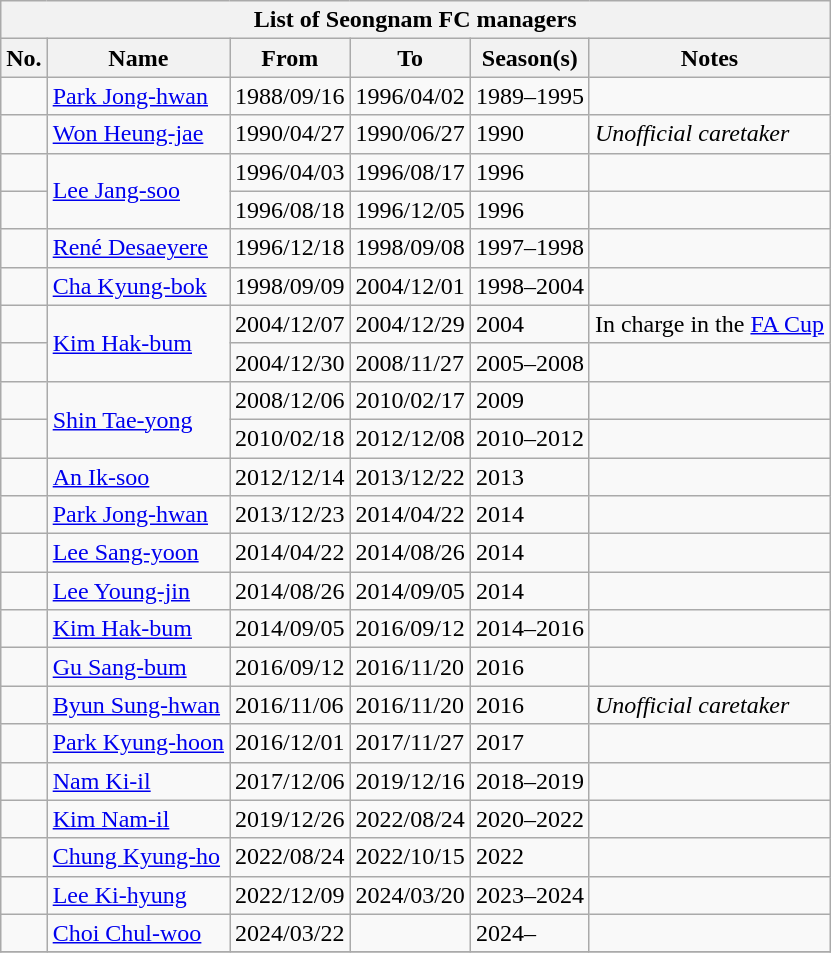<table class="wikitable">
<tr>
<th colspan=6>List of Seongnam FC managers</th>
</tr>
<tr>
<th>No.</th>
<th>Name</th>
<th>From</th>
<th>To</th>
<th>Season(s)</th>
<th>Notes</th>
</tr>
<tr>
<td></td>
<td> <a href='#'>Park Jong-hwan</a></td>
<td>1988/09/16</td>
<td>1996/04/02</td>
<td>1989–1995</td>
<td></td>
</tr>
<tr>
<td></td>
<td> <a href='#'>Won Heung-jae</a></td>
<td>1990/04/27</td>
<td>1990/06/27</td>
<td>1990</td>
<td><em>Unofficial caretaker</em></td>
</tr>
<tr>
<td></td>
<td rowspan="2"> <a href='#'>Lee Jang-soo</a></td>
<td>1996/04/03</td>
<td>1996/08/17</td>
<td>1996</td>
<td></td>
</tr>
<tr>
<td></td>
<td>1996/08/18</td>
<td>1996/12/05</td>
<td>1996</td>
<td></td>
</tr>
<tr>
<td></td>
<td> <a href='#'>René Desaeyere</a></td>
<td>1996/12/18</td>
<td>1998/09/08</td>
<td>1997–1998</td>
<td></td>
</tr>
<tr>
<td></td>
<td> <a href='#'>Cha Kyung-bok</a></td>
<td>1998/09/09</td>
<td>2004/12/01</td>
<td>1998–2004</td>
<td></td>
</tr>
<tr>
<td></td>
<td rowspan="2"> <a href='#'>Kim Hak-bum</a></td>
<td>2004/12/07</td>
<td>2004/12/29</td>
<td>2004</td>
<td>In charge in the <a href='#'>FA Cup</a></td>
</tr>
<tr>
<td></td>
<td>2004/12/30</td>
<td>2008/11/27</td>
<td>2005–2008</td>
<td></td>
</tr>
<tr>
<td></td>
<td rowspan="2"> <a href='#'>Shin Tae-yong</a></td>
<td>2008/12/06</td>
<td>2010/02/17</td>
<td>2009</td>
<td></td>
</tr>
<tr>
<td></td>
<td>2010/02/18</td>
<td>2012/12/08</td>
<td>2010–2012</td>
<td></td>
</tr>
<tr>
<td></td>
<td> <a href='#'>An Ik-soo</a></td>
<td>2012/12/14</td>
<td>2013/12/22</td>
<td>2013</td>
<td></td>
</tr>
<tr>
<td></td>
<td> <a href='#'>Park Jong-hwan</a></td>
<td>2013/12/23</td>
<td>2014/04/22</td>
<td>2014</td>
<td></td>
</tr>
<tr>
<td></td>
<td> <a href='#'>Lee Sang-yoon</a></td>
<td>2014/04/22</td>
<td>2014/08/26</td>
<td>2014</td>
<td></td>
</tr>
<tr>
<td></td>
<td> <a href='#'>Lee Young-jin</a></td>
<td>2014/08/26</td>
<td>2014/09/05</td>
<td>2014</td>
<td></td>
</tr>
<tr>
<td></td>
<td> <a href='#'>Kim Hak-bum</a></td>
<td>2014/09/05</td>
<td>2016/09/12</td>
<td>2014–2016</td>
<td></td>
</tr>
<tr>
<td></td>
<td> <a href='#'>Gu Sang-bum</a></td>
<td>2016/09/12</td>
<td>2016/11/20</td>
<td>2016</td>
<td></td>
</tr>
<tr>
<td></td>
<td> <a href='#'>Byun Sung-hwan</a></td>
<td>2016/11/06</td>
<td>2016/11/20</td>
<td>2016</td>
<td><em>Unofficial caretaker</em></td>
</tr>
<tr>
<td></td>
<td> <a href='#'>Park Kyung-hoon</a></td>
<td>2016/12/01</td>
<td>2017/11/27</td>
<td>2017</td>
<td></td>
</tr>
<tr>
<td></td>
<td> <a href='#'>Nam Ki-il</a></td>
<td>2017/12/06</td>
<td>2019/12/16</td>
<td>2018–2019</td>
<td></td>
</tr>
<tr>
<td></td>
<td> <a href='#'>Kim Nam-il</a></td>
<td>2019/12/26</td>
<td>2022/08/24</td>
<td>2020–2022</td>
<td></td>
</tr>
<tr>
<td></td>
<td> <a href='#'>Chung Kyung-ho</a></td>
<td>2022/08/24</td>
<td>2022/10/15</td>
<td>2022</td>
<td></td>
</tr>
<tr>
<td></td>
<td> <a href='#'>Lee Ki-hyung</a></td>
<td>2022/12/09</td>
<td>2024/03/20</td>
<td>2023–2024</td>
<td></td>
</tr>
<tr>
<td></td>
<td> <a href='#'>Choi Chul-woo</a></td>
<td>2024/03/22</td>
<td></td>
<td>2024–</td>
<td></td>
</tr>
<tr>
</tr>
</table>
